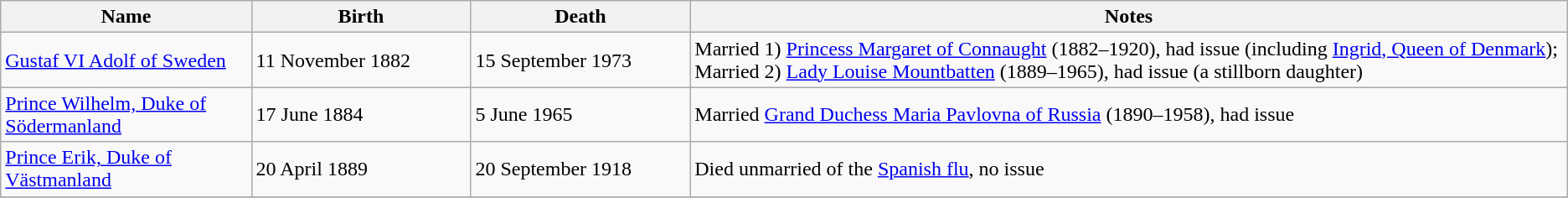<table class="wikitable sortable">
<tr>
<th width="16%">Name</th>
<th width="14%">Birth</th>
<th width="14%">Death</th>
<th width="64%">Notes</th>
</tr>
<tr>
<td><a href='#'>Gustaf VI Adolf of Sweden</a></td>
<td>11 November 1882</td>
<td>15 September 1973</td>
<td>Married 1) <a href='#'>Princess Margaret of Connaught</a> (1882–1920), had issue (including <a href='#'>Ingrid, Queen of Denmark</a>);<br>Married 2) <a href='#'>Lady Louise Mountbatten</a> (1889–1965), had issue (a stillborn daughter)</td>
</tr>
<tr>
<td><a href='#'>Prince Wilhelm, Duke of Södermanland</a></td>
<td>17 June 1884</td>
<td>5 June 1965</td>
<td>Married <a href='#'>Grand Duchess Maria Pavlovna of Russia</a> (1890–1958), had issue</td>
</tr>
<tr>
<td><a href='#'>Prince Erik, Duke of Västmanland</a></td>
<td>20 April 1889</td>
<td>20 September 1918</td>
<td>Died unmarried of the <a href='#'>Spanish flu</a>, no issue</td>
</tr>
<tr>
</tr>
</table>
